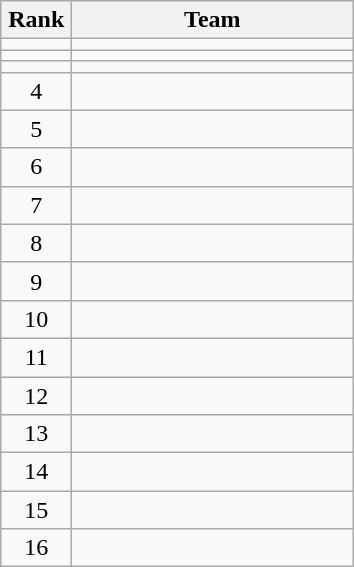<table class="wikitable" style="text-align: center;">
<tr>
<th style="width: 40px;">Rank</th>
<th style="width: 180px;">Team</th>
</tr>
<tr>
<td></td>
<td style="text-align: left;"></td>
</tr>
<tr>
<td></td>
<td style="text-align: left;"></td>
</tr>
<tr>
<td></td>
<td style="text-align: left;"></td>
</tr>
<tr>
<td>4</td>
<td style="text-align: left;"></td>
</tr>
<tr>
<td>5</td>
<td style="text-align: left;"></td>
</tr>
<tr>
<td>6</td>
<td style="text-align: left;"></td>
</tr>
<tr>
<td>7</td>
<td style="text-align: left;"></td>
</tr>
<tr>
<td>8</td>
<td style="text-align: left;"></td>
</tr>
<tr>
<td>9</td>
<td style="text-align: left;"></td>
</tr>
<tr>
<td>10</td>
<td style="text-align: left;"></td>
</tr>
<tr>
<td>11</td>
<td style="text-align: left;"></td>
</tr>
<tr>
<td>12</td>
<td style="text-align: left;"></td>
</tr>
<tr>
<td>13</td>
<td style="text-align: left;"></td>
</tr>
<tr>
<td>14</td>
<td style="text-align: left;"></td>
</tr>
<tr>
<td>15</td>
<td style="text-align: left;"></td>
</tr>
<tr>
<td>16</td>
<td style="text-align: left;"></td>
</tr>
</table>
